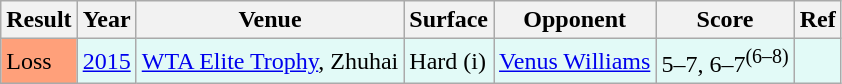<table class="sortable wikitable">
<tr>
<th>Result</th>
<th>Year</th>
<th>Venue</th>
<th>Surface</th>
<th>Opponent</th>
<th class="unsortable">Score</th>
<th>Ref</th>
</tr>
<tr bgcolor=E2FAF7>
<td bgcolor=FFA07A>Loss</td>
<td><a href='#'>2015</a></td>
<td><a href='#'>WTA Elite Trophy</a>, Zhuhai</td>
<td>Hard (i)</td>
<td> <a href='#'>Venus Williams</a></td>
<td>5–7, 6–7<sup>(6–8)</sup></td>
<td></td>
</tr>
</table>
